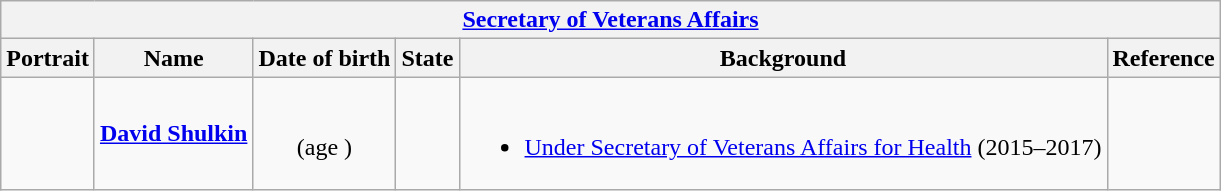<table class="wikitable collapsible" style="text-align:center;">
<tr>
<th colspan="6"><a href='#'>Secretary of Veterans Affairs</a></th>
</tr>
<tr>
<th>Portrait</th>
<th>Name</th>
<th>Date of birth</th>
<th>State</th>
<th>Background</th>
<th>Reference</th>
</tr>
<tr>
<td></td>
<td><strong><a href='#'>David Shulkin</a></strong></td>
<td><br>(age )</td>
<td></td>
<td><br><ul><li><a href='#'>Under Secretary of Veterans Affairs for Health</a> (2015–2017)</li></ul></td>
<td></td>
</tr>
</table>
